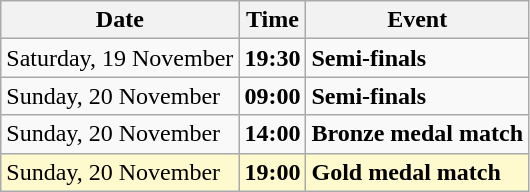<table class = "wikitable">
<tr>
<th>Date</th>
<th>Time</th>
<th>Event</th>
</tr>
<tr>
<td>Saturday, 19 November</td>
<td><strong>19:30</strong></td>
<td><strong>Semi-finals</strong></td>
</tr>
<tr>
<td>Sunday, 20 November</td>
<td><strong>09:00</strong></td>
<td><strong>Semi-finals</strong></td>
</tr>
<tr>
<td>Sunday, 20 November</td>
<td><strong>14:00</strong></td>
<td><strong>Bronze medal match</strong></td>
</tr>
<tr style="background-color:lemonchiffon;">
<td>Sunday, 20 November</td>
<td><strong>19:00</strong></td>
<td><strong>Gold medal match</strong></td>
</tr>
</table>
